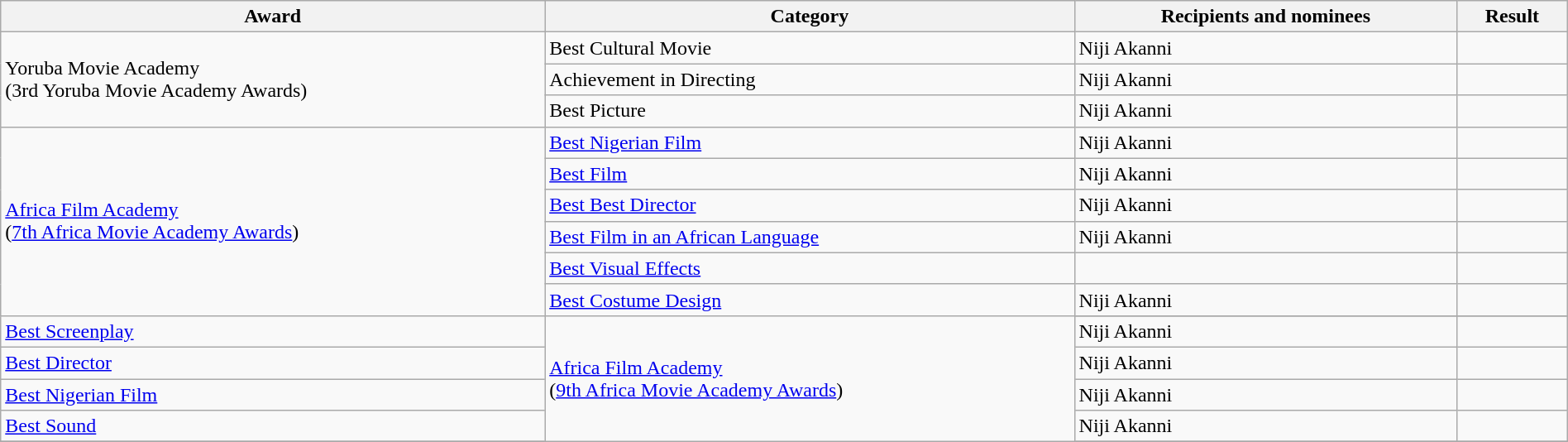<table class="wikitable sortable" style="width:100%">
<tr>
<th>Award</th>
<th>Category</th>
<th>Recipients and nominees</th>
<th>Result</th>
</tr>
<tr>
<td rowspan=3>Yoruba Movie Academy <br> (3rd Yoruba Movie Academy Awards)</td>
<td>Best Cultural Movie</td>
<td>Niji Akanni</td>
<td></td>
</tr>
<tr>
<td>Achievement in Directing</td>
<td>Niji Akanni</td>
<td></td>
</tr>
<tr>
<td>Best Picture</td>
<td>Niji Akanni</td>
<td></td>
</tr>
<tr>
<td rowspan=7><a href='#'>Africa Film Academy</a> <br> (<a href='#'>7th Africa Movie Academy Awards</a>)</td>
<td><a href='#'>Best Nigerian Film</a></td>
<td>Niji Akanni</td>
<td></td>
</tr>
<tr>
<td><a href='#'>Best Film</a></td>
<td>Niji Akanni</td>
<td></td>
</tr>
<tr>
<td><a href='#'>Best Best Director</a></td>
<td>Niji Akanni</td>
<td></td>
</tr>
<tr>
<td><a href='#'>Best Film in an African Language</a></td>
<td>Niji Akanni</td>
<td></td>
</tr>
<tr>
<td><a href='#'>Best Visual Effects</a></td>
<td></td>
<td></td>
</tr>
<tr>
<td><a href='#'>Best Costume Design</a></td>
<td>Niji Akanni</td>
<td></td>
</tr>
<tr>
<td rowspan=6><a href='#'>Africa Film Academy</a> <br> (<a href='#'>9th Africa Movie Academy Awards</a>)</td>
</tr>
<tr>
<td><a href='#'>Best Screenplay</a></td>
<td>Niji Akanni</td>
<td></td>
</tr>
<tr>
<td><a href='#'>Best Director</a></td>
<td>Niji Akanni</td>
<td></td>
</tr>
<tr>
<td><a href='#'>Best Nigerian Film</a></td>
<td>Niji Akanni</td>
<td></td>
</tr>
<tr>
<td><a href='#'>Best Sound</a></td>
<td>Niji Akanni</td>
<td></td>
</tr>
<tr>
</tr>
</table>
